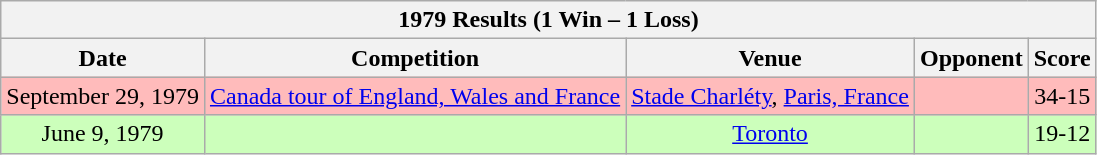<table class="wikitable sortable">
<tr>
<th colspan="5"><strong>1979 Results (1 Win – 1 Loss)</strong></th>
</tr>
<tr>
<th>Date</th>
<th>Competition</th>
<th>Venue</th>
<th>Opponent</th>
<th>Score</th>
</tr>
<tr style="background:#fbb;">
<td align=center>September 29, 1979</td>
<td align=center><a href='#'>Canada tour of England, Wales and France</a></td>
<td align=center><a href='#'>Stade Charléty</a>, <a href='#'>Paris, France</a></td>
<td></td>
<td align=center>34-15</td>
</tr>
<tr style="background:#cfb;">
<td align=center>June 9, 1979</td>
<td align=center></td>
<td align=center><a href='#'>Toronto</a></td>
<td></td>
<td align=center>19-12</td>
</tr>
</table>
